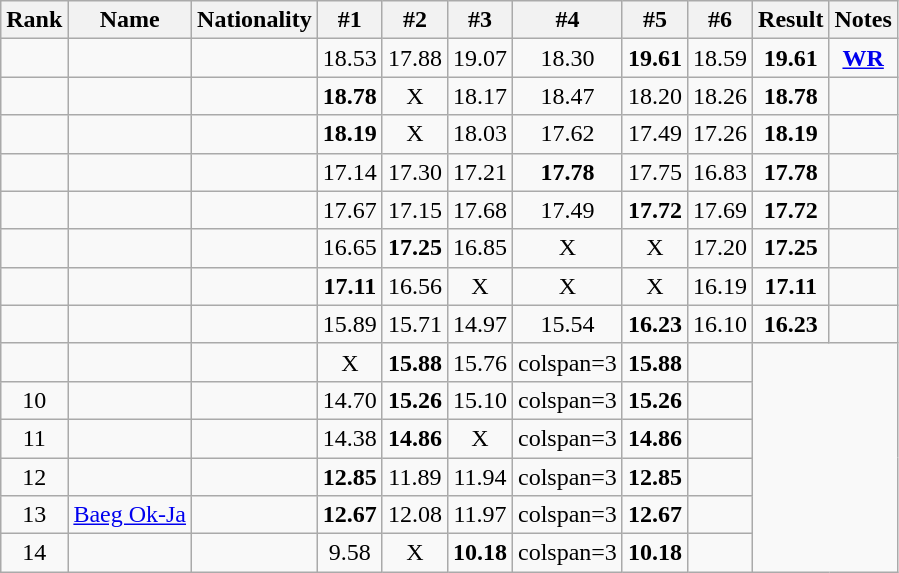<table class="wikitable sortable" style="text-align:center">
<tr>
<th>Rank</th>
<th>Name</th>
<th>Nationality</th>
<th>#1</th>
<th>#2</th>
<th>#3</th>
<th>#4</th>
<th>#5</th>
<th>#6</th>
<th>Result</th>
<th class="unsortable">Notes</th>
</tr>
<tr>
<td></td>
<td align=left></td>
<td align=left></td>
<td>18.53</td>
<td>17.88</td>
<td>19.07</td>
<td>18.30</td>
<td><strong>19.61</strong></td>
<td>18.59</td>
<td><strong>19.61</strong></td>
<td><strong><a href='#'>WR</a></strong></td>
</tr>
<tr>
<td></td>
<td align=left></td>
<td align=left></td>
<td><strong>18.78</strong></td>
<td>X</td>
<td>18.17</td>
<td>18.47</td>
<td>18.20</td>
<td>18.26</td>
<td><strong>18.78</strong></td>
<td></td>
</tr>
<tr>
<td></td>
<td align=left></td>
<td align=left></td>
<td><strong>18.19</strong></td>
<td>X</td>
<td>18.03</td>
<td>17.62</td>
<td>17.49</td>
<td>17.26</td>
<td><strong>18.19</strong></td>
<td></td>
</tr>
<tr>
<td></td>
<td align=left></td>
<td align=left></td>
<td>17.14</td>
<td>17.30</td>
<td>17.21</td>
<td><strong>17.78</strong></td>
<td>17.75</td>
<td>16.83</td>
<td><strong>17.78</strong></td>
<td></td>
</tr>
<tr>
<td></td>
<td align=left></td>
<td align=left></td>
<td>17.67</td>
<td>17.15</td>
<td>17.68</td>
<td>17.49</td>
<td><strong>17.72</strong></td>
<td>17.69</td>
<td><strong>17.72</strong></td>
<td></td>
</tr>
<tr>
<td></td>
<td align=left></td>
<td align=left></td>
<td>16.65</td>
<td><strong>17.25</strong></td>
<td>16.85</td>
<td>X</td>
<td>X</td>
<td>17.20</td>
<td><strong>17.25</strong></td>
<td></td>
</tr>
<tr>
<td></td>
<td align=left></td>
<td align=left></td>
<td><strong>17.11</strong></td>
<td>16.56</td>
<td>X</td>
<td>X</td>
<td>X</td>
<td>16.19</td>
<td><strong>17.11</strong></td>
<td></td>
</tr>
<tr>
<td></td>
<td align=left></td>
<td align=left></td>
<td>15.89</td>
<td>15.71</td>
<td>14.97</td>
<td>15.54</td>
<td><strong>16.23</strong></td>
<td>16.10</td>
<td><strong>16.23</strong></td>
<td></td>
</tr>
<tr>
<td></td>
<td align=left></td>
<td align=left></td>
<td>X</td>
<td><strong>15.88</strong></td>
<td>15.76</td>
<td>colspan=3 </td>
<td><strong>15.88</strong></td>
<td></td>
</tr>
<tr>
<td>10</td>
<td align=left></td>
<td align=left></td>
<td>14.70</td>
<td><strong>15.26</strong></td>
<td>15.10</td>
<td>colspan=3 </td>
<td><strong>15.26</strong></td>
<td></td>
</tr>
<tr>
<td>11</td>
<td align=left></td>
<td align=left></td>
<td>14.38</td>
<td><strong>14.86</strong></td>
<td>X</td>
<td>colspan=3 </td>
<td><strong>14.86</strong></td>
<td></td>
</tr>
<tr>
<td>12</td>
<td align=left></td>
<td align=left></td>
<td><strong>12.85</strong></td>
<td>11.89</td>
<td>11.94</td>
<td>colspan=3 </td>
<td><strong>12.85</strong></td>
<td></td>
</tr>
<tr>
<td>13</td>
<td align=left><a href='#'>Baeg Ok-Ja</a></td>
<td align=left></td>
<td><strong>12.67</strong></td>
<td>12.08</td>
<td>11.97</td>
<td>colspan=3 </td>
<td><strong>12.67</strong></td>
<td></td>
</tr>
<tr>
<td>14</td>
<td align=left></td>
<td align=left></td>
<td>9.58</td>
<td>X</td>
<td><strong>10.18</strong></td>
<td>colspan=3 </td>
<td><strong>10.18</strong></td>
<td></td>
</tr>
</table>
